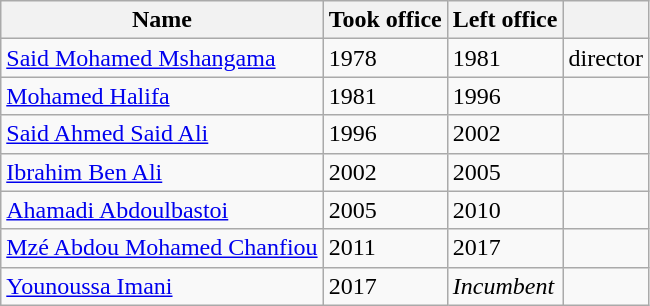<table class="wikitable">
<tr>
<th>Name</th>
<th>Took office</th>
<th>Left office</th>
<th></th>
</tr>
<tr>
<td><a href='#'>Said Mohamed Mshangama</a></td>
<td>1978</td>
<td>1981</td>
<td>director</td>
</tr>
<tr>
<td><a href='#'>Mohamed Halifa</a></td>
<td>1981</td>
<td>1996</td>
<td></td>
</tr>
<tr>
<td><a href='#'>Said Ahmed Said Ali</a></td>
<td>1996</td>
<td>2002</td>
<td></td>
</tr>
<tr>
<td><a href='#'>Ibrahim Ben Ali</a></td>
<td>2002</td>
<td>2005</td>
<td></td>
</tr>
<tr>
<td><a href='#'>Ahamadi Abdoulbastoi</a></td>
<td>2005</td>
<td>2010</td>
<td></td>
</tr>
<tr>
<td><a href='#'>Mzé Abdou Mohamed Chanfiou</a></td>
<td>2011</td>
<td>2017</td>
<td></td>
</tr>
<tr>
<td><a href='#'>Younoussa Imani</a></td>
<td>2017</td>
<td><em>Incumbent</em></td>
<td></td>
</tr>
</table>
